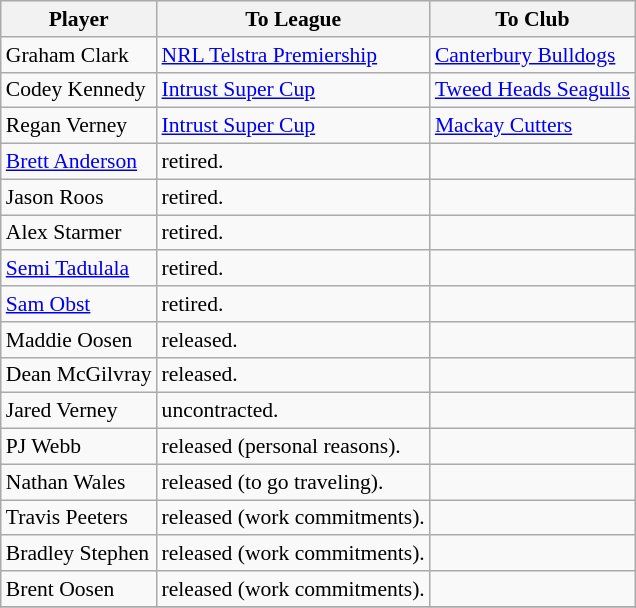<table class="wikitable" style="font-size:90%">
<tr bgcolor="#efefef">
<th width=" ">Player</th>
<th width=" ">To League</th>
<th width=" ">To Club</th>
</tr>
<tr>
<td> Graham Clark</td>
<td><a href='#'>NRL Telstra Premiership</a></td>
<td> <a href='#'>Canterbury Bulldogs</a></td>
</tr>
<tr>
<td> Codey Kennedy</td>
<td><a href='#'>Intrust Super Cup</a></td>
<td> <a href='#'>Tweed Heads Seagulls</a></td>
</tr>
<tr>
<td> Regan Verney</td>
<td><a href='#'>Intrust Super Cup</a></td>
<td> <a href='#'>Mackay Cutters</a></td>
</tr>
<tr>
<td> <a href='#'>Brett Anderson</a></td>
<td>retired.</td>
<td></td>
</tr>
<tr>
<td> Jason Roos</td>
<td>retired.</td>
<td></td>
</tr>
<tr>
<td> Alex Starmer</td>
<td>retired.</td>
<td></td>
</tr>
<tr>
<td> <a href='#'>Semi Tadulala</a></td>
<td>retired.</td>
<td></td>
</tr>
<tr>
<td> <a href='#'>Sam Obst</a></td>
<td>retired.</td>
<td></td>
</tr>
<tr>
<td> Maddie Oosen</td>
<td>released.</td>
<td></td>
</tr>
<tr>
<td> Dean McGilvray</td>
<td>released.</td>
<td></td>
</tr>
<tr>
<td> Jared Verney</td>
<td>uncontracted.</td>
<td></td>
</tr>
<tr>
<td> PJ Webb</td>
<td>released (personal reasons).</td>
<td></td>
</tr>
<tr>
<td> Nathan Wales</td>
<td>released (to go traveling).</td>
<td></td>
</tr>
<tr>
<td> Travis Peeters</td>
<td>released (work commitments).</td>
<td></td>
</tr>
<tr>
<td> Bradley Stephen</td>
<td>released (work commitments).</td>
<td></td>
</tr>
<tr>
<td> Brent Oosen</td>
<td>released (work commitments).</td>
<td></td>
</tr>
<tr>
</tr>
</table>
